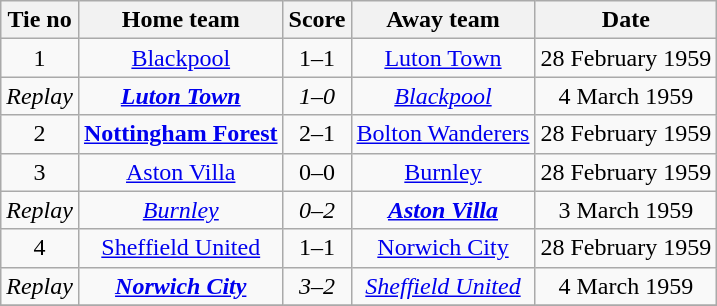<table class="wikitable" style="text-align: center">
<tr>
<th>Tie no</th>
<th>Home team</th>
<th>Score</th>
<th>Away team</th>
<th>Date</th>
</tr>
<tr>
<td>1</td>
<td><a href='#'>Blackpool</a></td>
<td>1–1</td>
<td><a href='#'>Luton Town</a></td>
<td>28 February 1959</td>
</tr>
<tr>
<td><em>Replay</em></td>
<td><strong><em><a href='#'>Luton Town</a></em></strong></td>
<td><em>1–0</em></td>
<td><em><a href='#'>Blackpool</a></em></td>
<td>4 March 1959</td>
</tr>
<tr>
<td>2</td>
<td><strong><a href='#'>Nottingham Forest</a></strong></td>
<td>2–1</td>
<td><a href='#'>Bolton Wanderers</a></td>
<td>28 February 1959</td>
</tr>
<tr>
<td>3</td>
<td><a href='#'>Aston Villa</a></td>
<td>0–0</td>
<td><a href='#'>Burnley</a></td>
<td>28 February 1959</td>
</tr>
<tr>
<td><em>Replay</em></td>
<td><em><a href='#'>Burnley</a></em></td>
<td><em>0–2</em></td>
<td><strong><em><a href='#'>Aston Villa</a></em></strong></td>
<td>3 March 1959</td>
</tr>
<tr>
<td>4</td>
<td><a href='#'>Sheffield United</a></td>
<td>1–1</td>
<td><a href='#'>Norwich City</a></td>
<td>28 February 1959</td>
</tr>
<tr>
<td><em>Replay</em></td>
<td><strong><em><a href='#'>Norwich City</a></em></strong></td>
<td><em>3–2</em></td>
<td><em><a href='#'>Sheffield United</a></em></td>
<td>4 March 1959</td>
</tr>
<tr>
</tr>
</table>
